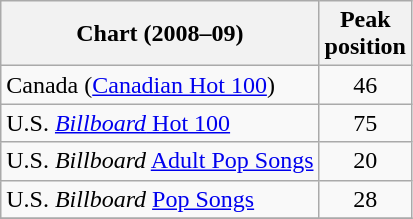<table class="wikitable sortable">
<tr>
<th align="left">Chart (2008–09)</th>
<th align="center">Peak<br>position</th>
</tr>
<tr>
<td align="left">Canada (<a href='#'>Canadian Hot 100</a>)</td>
<td align="center">46</td>
</tr>
<tr>
<td align="left">U.S. <a href='#'><em>Billboard</em> Hot 100</a></td>
<td align="center">75</td>
</tr>
<tr>
<td align="left">U.S. <em>Billboard</em> <a href='#'>Adult Pop Songs</a></td>
<td align="center">20</td>
</tr>
<tr>
<td align="left">U.S. <em>Billboard</em> <a href='#'>Pop Songs</a></td>
<td align="center">28</td>
</tr>
<tr>
</tr>
</table>
